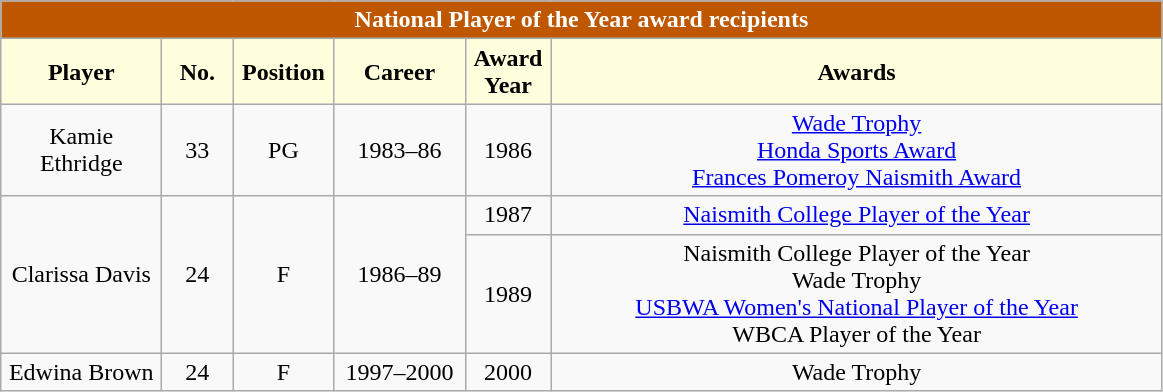<table class="wikitable" style="text-align:center">
<tr>
<td colspan="6" style= "background: #BF5700; color:white"><strong>National Player of the Year award recipients</strong></td>
</tr>
<tr>
<th style="width:100px; background: #ffffdd;">Player</th>
<th style="width:40px; background: #ffffdd;">No.</th>
<th style="width:60px; background: #ffffdd;">Position</th>
<th style="width:80px; background: #ffffdd;">Career</th>
<th style="width:50px; background: #ffffdd;">Award Year</th>
<th style="width:400px; background: #ffffdd;">Awards</th>
</tr>
<tr>
<td>Kamie Ethridge</td>
<td>33</td>
<td>PG</td>
<td>1983–86</td>
<td>1986</td>
<td><a href='#'>Wade Trophy</a><br><a href='#'>Honda Sports Award</a><br><a href='#'>Frances Pomeroy Naismith Award</a></td>
</tr>
<tr>
<td rowspan=2>Clarissa Davis</td>
<td rowspan=2>24</td>
<td rowspan=2>F</td>
<td rowspan=2>1986–89</td>
<td>1987</td>
<td><a href='#'>Naismith College Player of the Year</a></td>
</tr>
<tr>
<td>1989</td>
<td>Naismith College Player of the Year<br>Wade Trophy<br><a href='#'>USBWA Women's National Player of the Year</a><br>WBCA Player of the Year</td>
</tr>
<tr>
<td>Edwina Brown</td>
<td>24</td>
<td>F</td>
<td>1997–2000</td>
<td>2000</td>
<td>Wade Trophy</td>
</tr>
</table>
